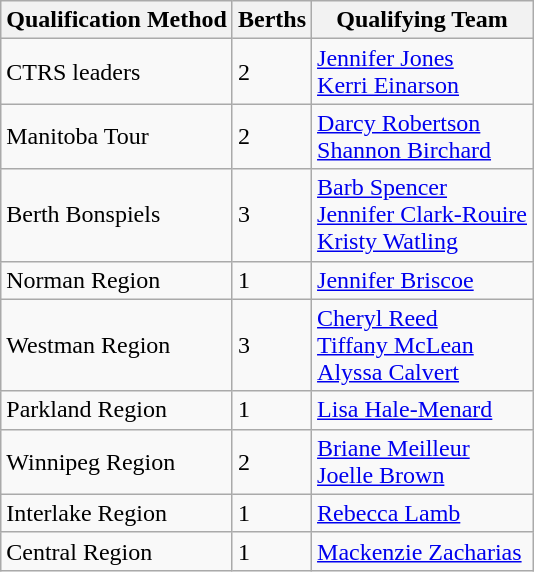<table class="wikitable" border="1">
<tr>
<th>Qualification Method</th>
<th>Berths</th>
<th>Qualifying Team</th>
</tr>
<tr>
<td>CTRS leaders</td>
<td>2</td>
<td><a href='#'>Jennifer Jones</a> <br> <a href='#'>Kerri Einarson</a></td>
</tr>
<tr>
<td>Manitoba Tour</td>
<td>2</td>
<td><a href='#'>Darcy Robertson</a> <br> <a href='#'>Shannon Birchard</a></td>
</tr>
<tr>
<td>Berth Bonspiels</td>
<td>3</td>
<td><a href='#'>Barb Spencer</a>  <br> <a href='#'>Jennifer Clark-Rouire</a> <br> <a href='#'>Kristy Watling</a></td>
</tr>
<tr>
<td>Norman Region</td>
<td>1</td>
<td><a href='#'>Jennifer Briscoe</a></td>
</tr>
<tr>
<td>Westman Region</td>
<td>3</td>
<td><a href='#'>Cheryl Reed</a>  <br> <a href='#'>Tiffany McLean</a> <br> <a href='#'>Alyssa Calvert</a></td>
</tr>
<tr>
<td>Parkland Region</td>
<td>1</td>
<td><a href='#'>Lisa Hale-Menard</a></td>
</tr>
<tr>
<td>Winnipeg Region</td>
<td>2</td>
<td><a href='#'>Briane Meilleur</a> <br> <a href='#'>Joelle Brown</a></td>
</tr>
<tr>
<td>Interlake Region</td>
<td>1</td>
<td><a href='#'>Rebecca Lamb</a></td>
</tr>
<tr>
<td>Central Region</td>
<td>1</td>
<td><a href='#'>Mackenzie Zacharias</a></td>
</tr>
</table>
